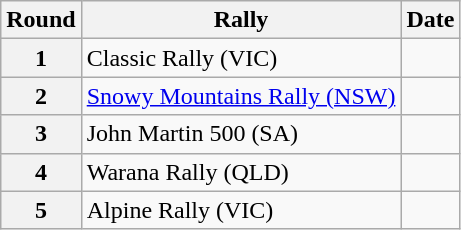<table class="wikitable" border="1">
<tr>
<th>Round</th>
<th>Rally</th>
<th>Date</th>
</tr>
<tr>
<th>1</th>
<td>Classic Rally (VIC)</td>
<td></td>
</tr>
<tr>
<th>2</th>
<td><a href='#'>Snowy Mountains Rally (NSW)</a></td>
<td></td>
</tr>
<tr>
<th>3</th>
<td>John Martin 500 (SA)</td>
<td></td>
</tr>
<tr>
<th>4</th>
<td>Warana Rally (QLD)</td>
<td></td>
</tr>
<tr>
<th>5</th>
<td>Alpine Rally (VIC)</td>
<td></td>
</tr>
</table>
